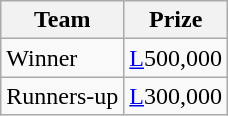<table class="wikitable">
<tr>
<th>Team</th>
<th>Prize</th>
</tr>
<tr>
<td>Winner</td>
<td><a href='#'>L</a>500,000</td>
</tr>
<tr>
<td>Runners-up</td>
<td><a href='#'>L</a>300,000</td>
</tr>
</table>
